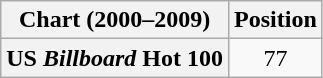<table class="wikitable plainrowheaders" style="text-align:center">
<tr>
<th align="center">Chart (2000–2009)</th>
<th align="center">Position</th>
</tr>
<tr>
<th scope="row">US <em>Billboard</em> Hot 100</th>
<td style="text-align:center;">77</td>
</tr>
</table>
